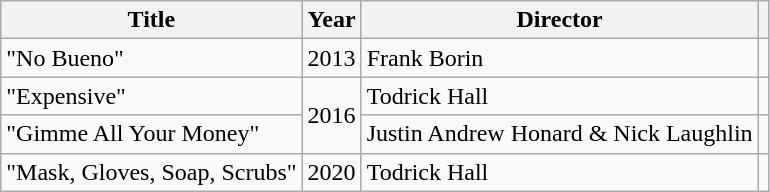<table class="wikitable plainrowheaders" style="text-align:left;">
<tr>
<th>Title</th>
<th>Year</th>
<th>Director</th>
<th></th>
</tr>
<tr>
<td>"No Bueno"<br></td>
<td>2013</td>
<td>Frank Borin</td>
<td></td>
</tr>
<tr>
<td>"Expensive"<br></td>
<td rowspan="2">2016</td>
<td>Todrick Hall</td>
<td></td>
</tr>
<tr>
<td>"Gimme All Your Money"<br></td>
<td>Justin Andrew Honard & Nick Laughlin</td>
<td></td>
</tr>
<tr>
<td>"Mask, Gloves, Soap, Scrubs"<br></td>
<td>2020</td>
<td>Todrick Hall</td>
<td style="text-align: center;"></td>
</tr>
</table>
